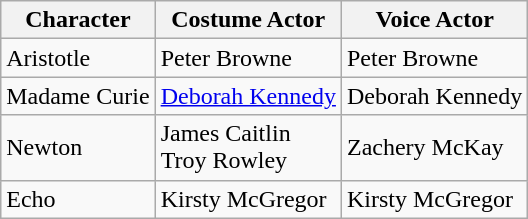<table class="wikitable">
<tr>
<th>Character</th>
<th>Costume Actor</th>
<th>Voice Actor</th>
</tr>
<tr>
<td>Aristotle</td>
<td>Peter Browne</td>
<td>Peter Browne</td>
</tr>
<tr>
<td>Madame Curie</td>
<td><a href='#'>Deborah Kennedy</a></td>
<td>Deborah Kennedy</td>
</tr>
<tr>
<td>Newton</td>
<td>James Caitlin<br>Troy Rowley</td>
<td>Zachery McKay</td>
</tr>
<tr>
<td>Echo</td>
<td>Kirsty McGregor</td>
<td>Kirsty McGregor</td>
</tr>
</table>
